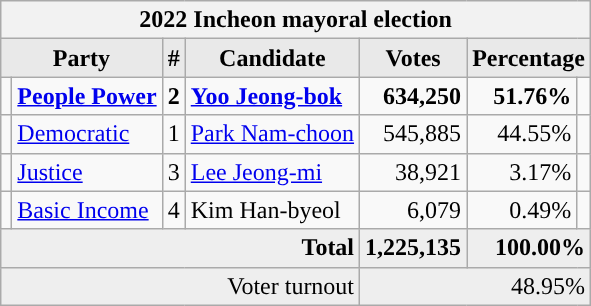<table class="wikitable">
<tr>
<th colspan="7">2022 Incheon mayoral election</th>
</tr>
<tr>
<th style="background-color:#E9E9E9" colspan=2>Party</th>
<th style="background-color:#E9E9E9">#</th>
<th style="background-color:#E9E9E9">Candidate</th>
<th style="background-color:#E9E9E9">Votes</th>
<th style="background-color:#E9E9E9" colspan=2>Percentage</th>
</tr>
<tr style="font-weight:bold">
<td></td>
<td align=left><a href='#'>People Power</a></td>
<td align=center>2</td>
<td align=left><a href='#'>Yoo Jeong-bok</a></td>
<td align=right>634,250</td>
<td align=right>51.76%</td>
<td align=right></td>
</tr>
<tr>
<td></td>
<td align=left><a href='#'>Democratic</a></td>
<td align=center>1</td>
<td align=left><a href='#'>Park Nam-choon</a></td>
<td align=right>545,885</td>
<td align=right>44.55%</td>
<td align=right></td>
</tr>
<tr>
<td></td>
<td align=left><a href='#'>Justice</a></td>
<td align=center>3</td>
<td align=left><a href='#'>Lee Jeong-mi</a></td>
<td align=right>38,921</td>
<td align=right>3.17%</td>
<td align=right></td>
</tr>
<tr>
<td></td>
<td align=left><a href='#'>Basic Income</a></td>
<td align=center>4</td>
<td align=left>Kim Han-byeol</td>
<td align=right>6,079</td>
<td align=right>0.49%</td>
<td align=right></td>
</tr>
<tr bgcolor="#EEEEEE" style="font-weight:bold">
<td colspan="4" align=right>Total</td>
<td align=right>1,225,135</td>
<td align=right colspan=2>100.00%</td>
</tr>
<tr bgcolor="#EEEEEE">
<td colspan="4" align="right">Voter turnout</td>
<td colspan="3" align="right">48.95%</td>
</tr>
</table>
